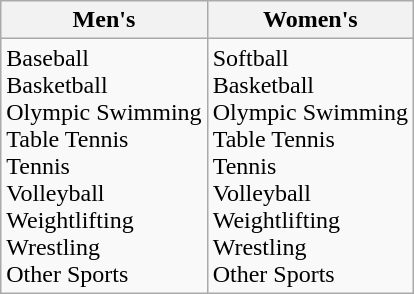<table class="wikitable">
<tr>
<th>Men's</th>
<th>Women's</th>
</tr>
<tr>
<td>Baseball<br>Basketball<br>Olympic Swimming<br>Table Tennis<br>Tennis<br>Volleyball<br>Weightlifting<br>Wrestling<br>Other Sports</td>
<td>Softball<br>Basketball<br>Olympic Swimming<br>Table Tennis<br>Tennis<br>Volleyball<br>Weightlifting<br>Wrestling<br>Other Sports</td>
</tr>
</table>
